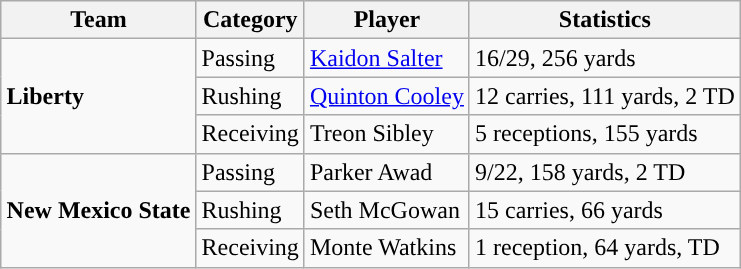<table class="wikitable" style="float: right;">
<tr>
<th>Team</th>
<th>Category</th>
<th>Player</th>
<th>Statistics</th>
</tr>
<tr>
<td rowspan=3><strong>Liberty</strong></td>
<td>Passing</td>
<td><a href='#'>Kaidon Salter</a></td>
<td>16/29, 256 yards</td>
</tr>
<tr>
<td>Rushing</td>
<td><a href='#'>Quinton Cooley</a></td>
<td>12 carries, 111 yards, 2 TD</td>
</tr>
<tr>
<td>Receiving</td>
<td>Treon Sibley</td>
<td>5 receptions, 155 yards</td>
</tr>
<tr>
<td rowspan=3><strong>New Mexico State</strong></td>
<td>Passing</td>
<td>Parker Awad</td>
<td>9/22, 158 yards, 2 TD</td>
</tr>
<tr>
<td>Rushing</td>
<td>Seth McGowan</td>
<td>15 carries, 66 yards</td>
</tr>
<tr>
<td>Receiving</td>
<td>Monte Watkins</td>
<td>1 reception, 64 yards, TD</td>
</tr>
</table>
